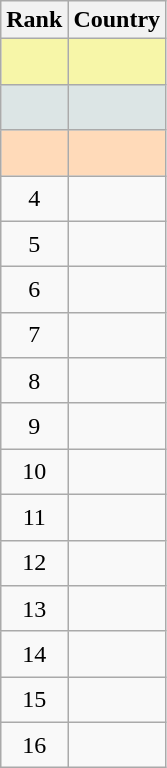<table class="wikitable">
<tr>
<th>Rank</th>
<th>Country</th>
</tr>
<tr bgcolor="#F7F6A8">
<td align="center" style="height:23px"></td>
<td></td>
</tr>
<tr bgcolor="#DCE5E5">
<td align="center" style="height:23px"></td>
<td></td>
</tr>
<tr bgcolor="#FFDAB9">
<td align="center" style="height:23px"></td>
<td></td>
</tr>
<tr>
<td align="center" style="height:23px">4</td>
<td></td>
</tr>
<tr>
<td align="center" style="height:23px">5</td>
<td></td>
</tr>
<tr>
<td align="center" style="height:23px">6</td>
<td></td>
</tr>
<tr>
<td align="center" style="height:23px">7</td>
<td></td>
</tr>
<tr>
<td align="center" style="height:23px">8</td>
<td></td>
</tr>
<tr>
<td align="center" style="height:23px">9</td>
<td></td>
</tr>
<tr>
<td align="center" style="height:23px">10</td>
<td></td>
</tr>
<tr>
<td align="center" style="height:23px">11</td>
<td></td>
</tr>
<tr>
<td align="center" style="height:23px">12</td>
<td></td>
</tr>
<tr>
<td align="center" style="height:23px">13</td>
<td></td>
</tr>
<tr>
<td align="center" style="height:23px">14</td>
<td></td>
</tr>
<tr>
<td align="center" style="height:23px">15</td>
<td></td>
</tr>
<tr>
<td align="center" style="height:23px">16</td>
<td></td>
</tr>
</table>
